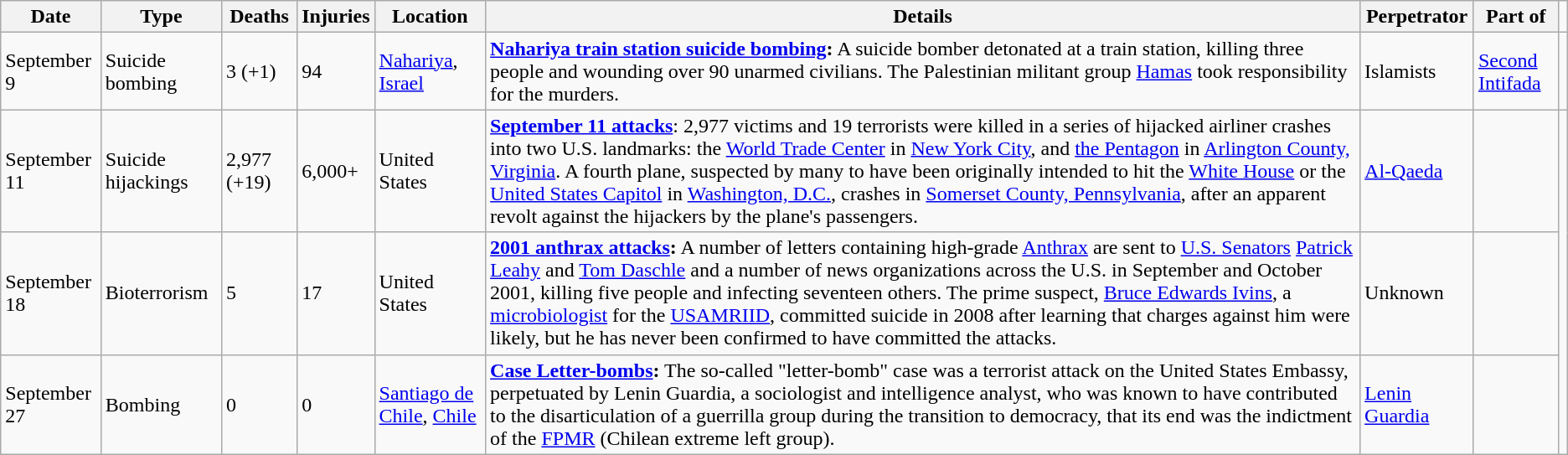<table class="wikitable sortable">
<tr>
<th>Date</th>
<th>Type</th>
<th>Deaths</th>
<th>Injuries</th>
<th>Location</th>
<th>Details</th>
<th>Perpetrator</th>
<th>Part of</th>
</tr>
<tr>
<td>September 9</td>
<td>Suicide bombing</td>
<td>3 (+1)</td>
<td>94</td>
<td><a href='#'>Nahariya</a>, <a href='#'>Israel</a></td>
<td><strong><a href='#'>Nahariya train station suicide bombing</a>:</strong> A suicide bomber detonated at a train station, killing three people and wounding over 90 unarmed civilians. The Palestinian militant group <a href='#'>Hamas</a> took responsibility for the murders.</td>
<td>Islamists</td>
<td><a href='#'>Second Intifada</a></td>
<td></td>
</tr>
<tr>
<td>September 11</td>
<td>Suicide hijackings</td>
<td>2,977 (+19)</td>
<td>6,000+</td>
<td>United States</td>
<td><strong><a href='#'>September 11 attacks</a></strong>: 2,977 victims and 19 terrorists were killed in a series of hijacked airliner crashes into two U.S. landmarks: the <a href='#'>World Trade Center</a> in <a href='#'>New York City</a>, and <a href='#'>the Pentagon</a> in <a href='#'>Arlington County, Virginia</a>. A fourth plane, suspected by many to have been originally intended to hit the <a href='#'>White House</a> or the <a href='#'>United States Capitol</a> in <a href='#'>Washington, D.C.</a>, crashes in <a href='#'>Somerset County, Pennsylvania</a>, after an apparent revolt against the hijackers by the plane's passengers.</td>
<td><a href='#'>Al-Qaeda</a></td>
<td></td>
</tr>
<tr>
<td>September 18</td>
<td>Bioterrorism</td>
<td>5</td>
<td>17</td>
<td>United States</td>
<td><strong><a href='#'>2001 anthrax attacks</a>:</strong> A number of letters containing high-grade <a href='#'>Anthrax</a> are sent to <a href='#'>U.S. Senators</a> <a href='#'>Patrick Leahy</a> and <a href='#'>Tom Daschle</a> and a number of news organizations across the U.S. in September and October 2001, killing five people and infecting seventeen others. The prime suspect, <a href='#'>Bruce Edwards Ivins</a>, a <a href='#'>microbiologist</a> for the <a href='#'>USAMRIID</a>, committed suicide in 2008 after learning that charges against him were likely, but he has never been confirmed to have committed the attacks.</td>
<td>Unknown</td>
<td></td>
</tr>
<tr>
<td>September 27</td>
<td>Bombing</td>
<td>0</td>
<td>0</td>
<td><a href='#'>Santiago de Chile</a>, <a href='#'>Chile</a></td>
<td><strong><a href='#'>Case Letter-bombs</a>:</strong> The so-called "letter-bomb" case was a terrorist attack on the United States Embassy, perpetuated by Lenin Guardia, a sociologist and intelligence analyst, who was known to have contributed to the disarticulation of a guerrilla group during the transition to democracy, that its end was the indictment of the <a href='#'>FPMR</a> (Chilean extreme left group).</td>
<td><a href='#'>Lenin Guardia</a></td>
<td></td>
</tr>
</table>
